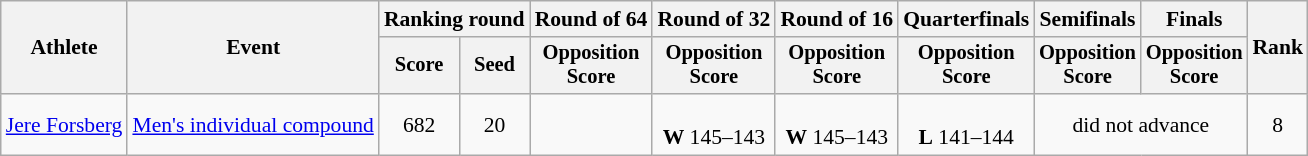<table class="wikitable" style="font-size:90%">
<tr>
<th rowspan=2>Athlete</th>
<th rowspan=2>Event</th>
<th colspan="2">Ranking round</th>
<th>Round of 64</th>
<th>Round of 32</th>
<th>Round of 16</th>
<th>Quarterfinals</th>
<th>Semifinals</th>
<th>Finals</th>
<th rowspan=2>Rank</th>
</tr>
<tr style="font-size:95%">
<th>Score</th>
<th>Seed</th>
<th>Opposition<br>Score</th>
<th>Opposition<br>Score</th>
<th>Opposition<br>Score</th>
<th>Opposition<br>Score</th>
<th>Opposition<br>Score</th>
<th>Opposition<br>Score</th>
</tr>
<tr align=center>
<td align=left><a href='#'>Jere Forsberg</a></td>
<td align=left><a href='#'>Men's individual compound</a></td>
<td>682</td>
<td>20</td>
<td></td>
<td><br><strong>W</strong> 145–143</td>
<td><br><strong>W</strong> 145–143</td>
<td><br><strong>L</strong> 141–144</td>
<td colspan=2>did not advance</td>
<td>8</td>
</tr>
</table>
